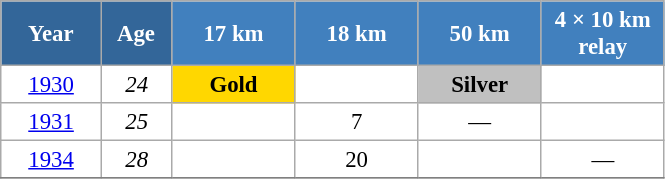<table class="wikitable" style="font-size:95%; text-align:center; border:grey solid 1px; border-collapse:collapse; background:#ffffff;">
<tr>
<th style="background-color:#369; color:white; width:60px;"> Year </th>
<th style="background-color:#369; color:white; width:40px;"> Age </th>
<th style="background-color:#4180be; color:white; width:75px;"> 17 km </th>
<th style="background-color:#4180be; color:white; width:75px;"> 18 km </th>
<th style="background-color:#4180be; color:white; width:75px;"> 50 km </th>
<th style="background-color:#4180be; color:white; width:75px;"> 4 × 10 km <br> relay </th>
</tr>
<tr>
<td><a href='#'>1930</a></td>
<td><em>24</em></td>
<td style="background:gold;"><strong>Gold</strong></td>
<td></td>
<td style="background:silver;"><strong>Silver</strong></td>
<td></td>
</tr>
<tr>
<td><a href='#'>1931</a></td>
<td><em>25</em></td>
<td></td>
<td>7</td>
<td>—</td>
<td></td>
</tr>
<tr>
<td><a href='#'>1934</a></td>
<td><em>28</em></td>
<td></td>
<td>20</td>
<td></td>
<td>—</td>
</tr>
<tr>
</tr>
</table>
